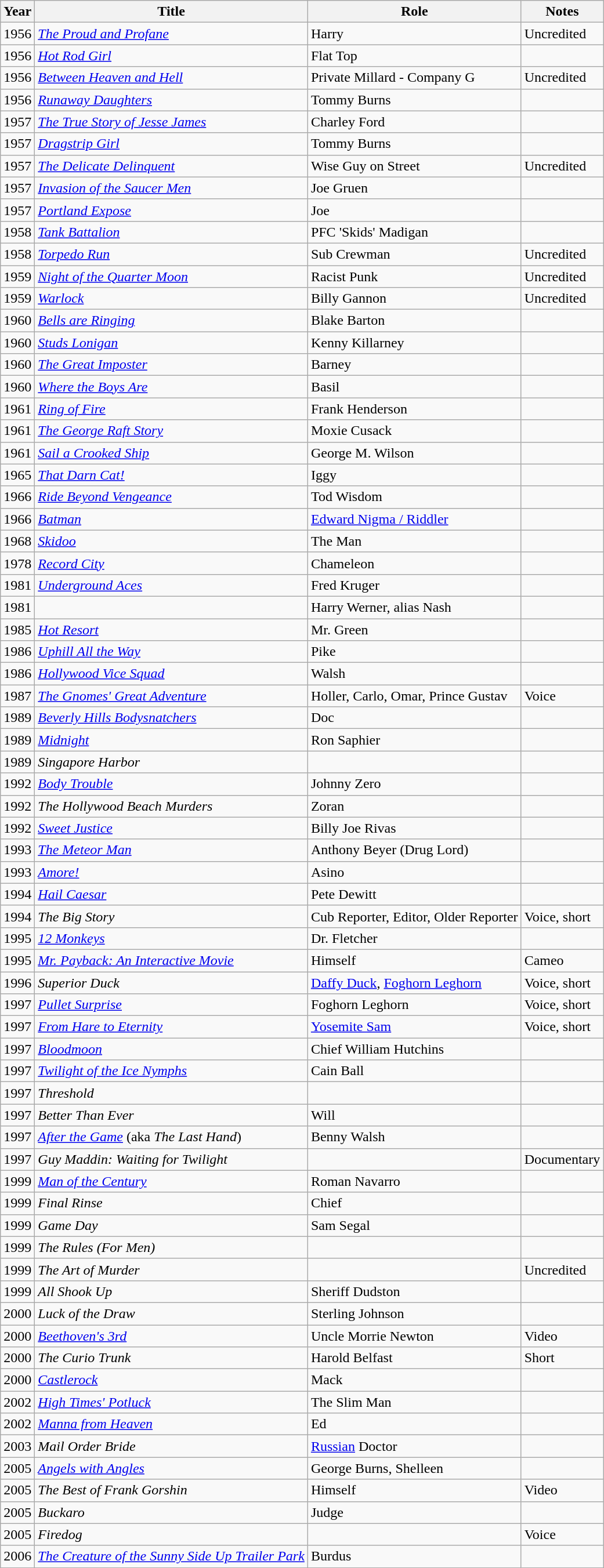<table class="wikitable sortable plainrowheaders" style="white-space:wrap">
<tr>
<th>Year</th>
<th>Title</th>
<th>Role</th>
<th>Notes</th>
</tr>
<tr>
<td>1956</td>
<td><em><a href='#'>The Proud and Profane</a></em></td>
<td>Harry</td>
<td>Uncredited</td>
</tr>
<tr>
<td>1956</td>
<td><em><a href='#'>Hot Rod Girl</a></em></td>
<td>Flat Top</td>
<td></td>
</tr>
<tr>
<td>1956</td>
<td><em><a href='#'>Between Heaven and Hell</a></em></td>
<td>Private Millard - Company G</td>
<td>Uncredited</td>
</tr>
<tr>
<td>1956</td>
<td><em><a href='#'>Runaway Daughters</a></em></td>
<td>Tommy Burns</td>
<td></td>
</tr>
<tr>
<td>1957</td>
<td><em><a href='#'>The True Story of Jesse James</a></em></td>
<td>Charley Ford</td>
<td></td>
</tr>
<tr>
<td>1957</td>
<td><em><a href='#'>Dragstrip Girl</a></em></td>
<td>Tommy Burns</td>
<td></td>
</tr>
<tr>
<td>1957</td>
<td><em><a href='#'>The Delicate Delinquent</a></em></td>
<td>Wise Guy on Street</td>
<td>Uncredited</td>
</tr>
<tr>
<td>1957</td>
<td><em><a href='#'>Invasion of the Saucer Men</a></em></td>
<td>Joe Gruen</td>
<td></td>
</tr>
<tr>
<td>1957</td>
<td><em><a href='#'>Portland Expose</a></em></td>
<td>Joe</td>
<td></td>
</tr>
<tr>
<td>1958</td>
<td><em><a href='#'>Tank Battalion</a></em></td>
<td>PFC 'Skids' Madigan</td>
<td></td>
</tr>
<tr>
<td>1958</td>
<td><em><a href='#'>Torpedo Run</a></em></td>
<td>Sub Crewman</td>
<td>Uncredited</td>
</tr>
<tr>
<td>1959</td>
<td><em><a href='#'>Night of the Quarter Moon</a></em></td>
<td>Racist Punk</td>
<td>Uncredited</td>
</tr>
<tr>
<td>1959</td>
<td><em><a href='#'>Warlock</a></em></td>
<td>Billy Gannon</td>
<td>Uncredited</td>
</tr>
<tr>
<td>1960</td>
<td><em><a href='#'>Bells are Ringing</a></em></td>
<td>Blake Barton</td>
<td></td>
</tr>
<tr>
<td>1960</td>
<td><em><a href='#'>Studs Lonigan</a></em></td>
<td>Kenny Killarney</td>
<td></td>
</tr>
<tr>
<td>1960</td>
<td><em><a href='#'>The Great Imposter</a></em></td>
<td>Barney</td>
<td></td>
</tr>
<tr>
<td>1960</td>
<td><em><a href='#'>Where the Boys Are</a></em></td>
<td>Basil</td>
<td></td>
</tr>
<tr>
<td>1961</td>
<td><em><a href='#'>Ring of Fire</a></em></td>
<td>Frank Henderson</td>
<td></td>
</tr>
<tr>
<td>1961</td>
<td><em><a href='#'>The George Raft Story</a></em></td>
<td>Moxie Cusack</td>
<td></td>
</tr>
<tr>
<td>1961</td>
<td><em><a href='#'>Sail a Crooked Ship</a></em></td>
<td>George M. Wilson</td>
<td></td>
</tr>
<tr>
<td>1965</td>
<td><em><a href='#'>That Darn Cat!</a></em></td>
<td>Iggy</td>
<td></td>
</tr>
<tr>
<td>1966</td>
<td><em><a href='#'>Ride Beyond Vengeance</a></em></td>
<td>Tod Wisdom</td>
<td></td>
</tr>
<tr>
<td>1966</td>
<td><em><a href='#'>Batman</a></em></td>
<td><a href='#'>Edward Nigma / Riddler</a></td>
<td></td>
</tr>
<tr>
<td>1968</td>
<td><em><a href='#'>Skidoo</a></em></td>
<td>The Man</td>
<td></td>
</tr>
<tr>
<td>1978</td>
<td><em><a href='#'>Record City</a></em></td>
<td>Chameleon</td>
<td></td>
</tr>
<tr>
<td>1981</td>
<td><em><a href='#'>Underground Aces</a></em></td>
<td>Fred Kruger</td>
<td></td>
</tr>
<tr>
<td>1981</td>
<td><em></em></td>
<td>Harry Werner, alias Nash</td>
<td></td>
</tr>
<tr>
<td>1985</td>
<td><em><a href='#'>Hot Resort</a></em></td>
<td>Mr. Green</td>
<td></td>
</tr>
<tr>
<td>1986</td>
<td><em><a href='#'>Uphill All the Way</a></em></td>
<td>Pike</td>
<td></td>
</tr>
<tr>
<td>1986</td>
<td><em><a href='#'>Hollywood Vice Squad</a></em></td>
<td>Walsh</td>
<td></td>
</tr>
<tr>
<td>1987</td>
<td><em><a href='#'>The Gnomes' Great Adventure</a></em></td>
<td>Holler, Carlo, Omar, Prince Gustav</td>
<td>Voice</td>
</tr>
<tr>
<td>1989</td>
<td><em><a href='#'>Beverly Hills Bodysnatchers</a></em></td>
<td>Doc</td>
<td></td>
</tr>
<tr>
<td>1989</td>
<td><em><a href='#'>Midnight</a></em></td>
<td>Ron Saphier</td>
<td></td>
</tr>
<tr>
<td>1989</td>
<td><em>Singapore Harbor</em></td>
<td></td>
<td></td>
</tr>
<tr>
<td>1992</td>
<td><em><a href='#'>Body Trouble</a></em></td>
<td>Johnny Zero</td>
<td></td>
</tr>
<tr>
<td>1992</td>
<td><em>The Hollywood Beach Murders</em></td>
<td>Zoran</td>
<td></td>
</tr>
<tr>
<td>1992</td>
<td><em><a href='#'>Sweet Justice</a></em></td>
<td>Billy Joe Rivas</td>
<td></td>
</tr>
<tr>
<td>1993</td>
<td><em><a href='#'>The Meteor Man</a></em></td>
<td>Anthony Beyer (Drug Lord)</td>
<td></td>
</tr>
<tr>
<td>1993</td>
<td><em><a href='#'>Amore!</a></em></td>
<td>Asino</td>
<td></td>
</tr>
<tr>
<td>1994</td>
<td><em><a href='#'>Hail Caesar</a></em></td>
<td>Pete Dewitt</td>
<td></td>
</tr>
<tr>
<td>1994</td>
<td><em>The Big Story</em></td>
<td>Cub Reporter, Editor, Older Reporter</td>
<td>Voice, short</td>
</tr>
<tr>
<td>1995</td>
<td><em><a href='#'>12 Monkeys</a></em></td>
<td>Dr. Fletcher</td>
<td></td>
</tr>
<tr>
<td>1995</td>
<td><em><a href='#'>Mr. Payback: An Interactive Movie</a></em></td>
<td>Himself</td>
<td>Cameo</td>
</tr>
<tr>
<td>1996</td>
<td><em>Superior Duck</em></td>
<td><a href='#'>Daffy Duck</a>, <a href='#'>Foghorn Leghorn</a></td>
<td>Voice, short</td>
</tr>
<tr>
<td>1997</td>
<td><em><a href='#'>Pullet Surprise</a></em></td>
<td>Foghorn Leghorn</td>
<td>Voice, short</td>
</tr>
<tr>
<td>1997</td>
<td><em><a href='#'>From Hare to Eternity</a></em></td>
<td><a href='#'>Yosemite Sam</a></td>
<td>Voice, short</td>
</tr>
<tr>
<td>1997</td>
<td><em><a href='#'>Bloodmoon</a></em></td>
<td>Chief William Hutchins</td>
<td></td>
</tr>
<tr>
<td>1997</td>
<td><em><a href='#'>Twilight of the Ice Nymphs</a></em></td>
<td>Cain Ball</td>
<td></td>
</tr>
<tr>
<td>1997</td>
<td><em>Threshold</em></td>
<td></td>
<td></td>
</tr>
<tr>
<td>1997</td>
<td><em>Better Than Ever</em></td>
<td>Will</td>
<td></td>
</tr>
<tr>
<td>1997</td>
<td><em><a href='#'>After the Game</a></em> (aka <em>The Last Hand</em>)</td>
<td>Benny Walsh</td>
<td></td>
</tr>
<tr>
<td>1997</td>
<td><em>Guy Maddin: Waiting for Twilight</em></td>
<td></td>
<td>Documentary</td>
</tr>
<tr>
<td>1999</td>
<td><em><a href='#'>Man of the Century</a></em></td>
<td>Roman Navarro</td>
<td></td>
</tr>
<tr>
<td>1999</td>
<td><em>Final Rinse</em></td>
<td>Chief</td>
<td></td>
</tr>
<tr>
<td>1999</td>
<td><em>Game Day</em></td>
<td>Sam Segal</td>
<td></td>
</tr>
<tr>
<td>1999</td>
<td><em>The Rules (For Men)</em></td>
<td></td>
<td></td>
</tr>
<tr>
<td>1999</td>
<td><em>The Art of Murder</em></td>
<td></td>
<td>Uncredited</td>
</tr>
<tr>
<td>1999</td>
<td><em>All Shook Up</em></td>
<td>Sheriff Dudston</td>
<td></td>
</tr>
<tr>
<td>2000</td>
<td><em>Luck of the Draw</em></td>
<td>Sterling Johnson</td>
<td></td>
</tr>
<tr>
<td>2000</td>
<td><em><a href='#'>Beethoven's 3rd</a></em></td>
<td>Uncle Morrie Newton</td>
<td>Video</td>
</tr>
<tr>
<td>2000</td>
<td><em>The Curio Trunk</em></td>
<td>Harold Belfast</td>
<td>Short</td>
</tr>
<tr>
<td>2000</td>
<td><em><a href='#'>Castlerock</a></em></td>
<td>Mack</td>
<td></td>
</tr>
<tr>
<td>2002</td>
<td><em><a href='#'>High Times' Potluck</a></em></td>
<td>The Slim Man</td>
<td></td>
</tr>
<tr>
<td>2002</td>
<td><em><a href='#'>Manna from Heaven</a></em></td>
<td>Ed</td>
<td></td>
</tr>
<tr>
<td>2003</td>
<td><em>Mail Order Bride</em></td>
<td><a href='#'>Russian</a> Doctor</td>
<td></td>
</tr>
<tr>
<td>2005</td>
<td><em><a href='#'>Angels with Angles</a></em></td>
<td>George Burns, Shelleen</td>
<td></td>
</tr>
<tr>
<td>2005</td>
<td><em>The Best of Frank Gorshin</em></td>
<td>Himself</td>
<td>Video</td>
</tr>
<tr>
<td>2005</td>
<td><em>Buckaro</em></td>
<td>Judge</td>
<td></td>
</tr>
<tr>
<td>2005</td>
<td><em>Firedog</em></td>
<td></td>
<td>Voice</td>
</tr>
<tr>
<td>2006</td>
<td><em><a href='#'>The Creature of the Sunny Side Up Trailer Park</a></em></td>
<td>Burdus</td>
<td></td>
</tr>
</table>
